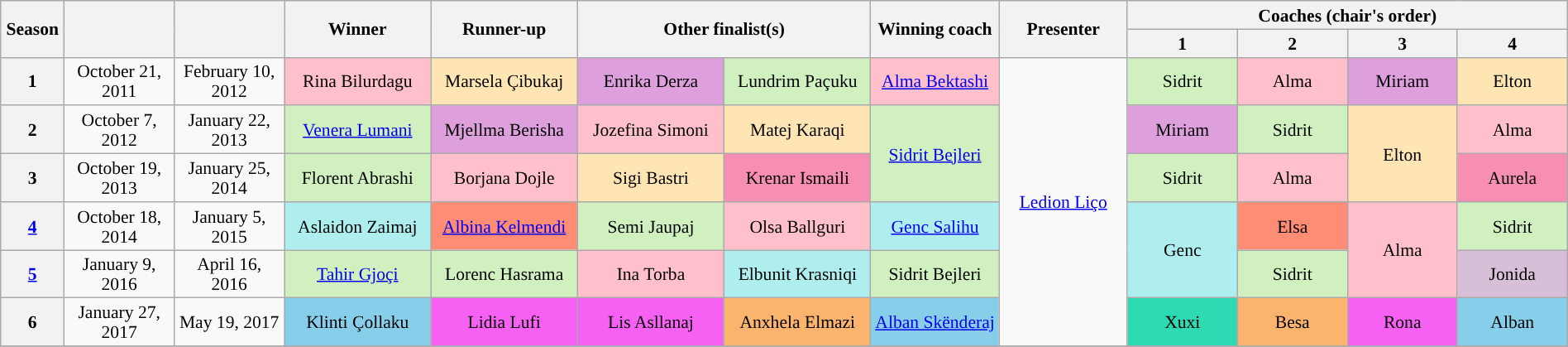<table class="wikitable" style="text-align:center; font-size:90%; line-height:16px;" width="100%">
<tr>
<th width="1%" rowspan="2" scope="col">Season</th>
<th width="6%" rowspan="2" scope="col"></th>
<th width="6%" rowspan="2" scope="col"></th>
<th width="8%" rowspan="2" scope="col">Winner</th>
<th width="8%" rowspan="2" scope="col">Runner-up</th>
<th width="16%" rowspan="2" colspan="2" scope="col">Other finalist(s)</th>
<th width="7%" rowspan="2" scope="col">Winning coach</th>
<th width="7%" rowspan="2" scope="col">Presenter</th>
<th scope="col" colspan="4" width="24%">Coaches (chair's order)</th>
</tr>
<tr>
<th width="6%">1</th>
<th width="6%">2</th>
<th width="6%">3</th>
<th width="6%">4</th>
</tr>
<tr>
<th>1</th>
<td>October 21, 2011</td>
<td>February 10, 2012</td>
<td style="background:pink;">Rina Bilurdagu</td>
<td style="background:#ffe5b4;">Marsela Çibukaj</td>
<td width="08%" style="background:#dda0dd;">Enrika Derza</td>
<td width="08%" style="background:#d0f0c0;">Lundrim Paçuku</td>
<td style="background:pink;"><a href='#'>Alma Bektashi</a></td>
<td rowspan="6"><a href='#'>Ledion Liço</a></td>
<td style="background:#d0f0c0;">Sidrit</td>
<td style="background:pink;">Alma</td>
<td style="background:#dda0dd">Miriam</td>
<td style="background:#ffe5b4;">Elton</td>
</tr>
<tr>
<th>2</th>
<td>October 7, 2012</td>
<td>January 22, 2013</td>
<td style="background:#d0f0c0;"><a href='#'>Venera Lumani</a></td>
<td style="background:#dda0dd;">Mjellma Berisha</td>
<td style="background:pink;">Jozefina Simoni</td>
<td style="background:#ffe5b4;">Matej Karaqi</td>
<td rowspan="2" style="background:#d0f0c0;"><a href='#'>Sidrit Bejleri</a></td>
<td style="background:#dda0dd">Miriam</td>
<td style="background:#d0f0c0;">Sidrit</td>
<td rowspan="2" style="background:#ffe5b4;">Elton</td>
<td style="background:pink;">Alma</td>
</tr>
<tr>
<th>3</th>
<td>October 19, 2013</td>
<td>January 25, 2014</td>
<td style="background:#d0f0c0;">Florent Abrashi</td>
<td style="background:pink;">Borjana Dojle</td>
<td style="background:#ffe5b4;">Sigi Bastri</td>
<td style="background:#f78fb4;">Krenar Ismaili</td>
<td style="background:#d0f0c0;">Sidrit</td>
<td style="background:pink;">Alma</td>
<td style="background:#f78fb4;">Aurela</td>
</tr>
<tr>
<th><a href='#'>4</a></th>
<td>October 18, 2014</td>
<td>January 5, 2015</td>
<td style="background:#afeeee;">Aslaidon Zaimaj</td>
<td style="background:#ff8c75;"><a href='#'>Albina Kelmendi</a></td>
<td style="background:#d0f0c0;">Semi Jaupaj</td>
<td style="background:pink;">Olsa Ballguri</td>
<td style="background:#afeeee;"><a href='#'>Genc Salihu</a></td>
<td rowspan="2" style="background:#afeeee;">Genc</td>
<td style="background:#ff8c75;">Elsa</td>
<td rowspan="2" style="background:pink;">Alma</td>
<td style="background:#d0f0c0;">Sidrit</td>
</tr>
<tr>
<th><a href='#'>5</a></th>
<td>January 9, 2016</td>
<td>April 16, 2016</td>
<td style="background:#d0f0c0;"><a href='#'>Tahir Gjoçi</a></td>
<td style="background:#d0f0c0;">Lorenc Hasrama</td>
<td style="background:pink;">Ina Torba</td>
<td style="background:#afeeee;">Elbunit Krasniqi</td>
<td style="background:#d0f0c0;">Sidrit Bejleri</td>
<td style="background:#d0f0c0;">Sidrit</td>
<td style="background:thistle;">Jonida</td>
</tr>
<tr>
<th>6</th>
<td>January 27, 2017</td>
<td>May 19, 2017</td>
<td style="background:#87ceeb;">Klinti Çollaku</td>
<td style="background:#f761f3;">Lidia Lufi</td>
<td style="background:#f761f3;">Lis Asllanaj</td>
<td style="background:#fbb46e;">Anxhela Elmazi</td>
<td style="background:#87ceeb;"><a href='#'>Alban Skënderaj</a></td>
<td style="background:#2ddab4;">Xuxi</td>
<td style="background:#fbb46e;">Besa</td>
<td style="background:#f761f3;">Rona</td>
<td style="background:#87ceeb;">Alban</td>
</tr>
<tr>
</tr>
</table>
